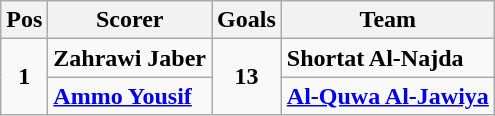<table class="wikitable">
<tr>
<th>Pos</th>
<th>Scorer</th>
<th>Goals</th>
<th>Team</th>
</tr>
<tr>
<td rowspan=2 style="text-align:center;"><strong>1</strong></td>
<td><strong>Zahrawi Jaber</strong></td>
<td rowspan=2 style="text-align:center;"><strong>13</strong></td>
<td><strong>Shortat Al-Najda</strong></td>
</tr>
<tr>
<td><strong><a href='#'>Ammo Yousif</a></strong></td>
<td><strong><a href='#'>Al-Quwa Al-Jawiya</a></strong></td>
</tr>
</table>
